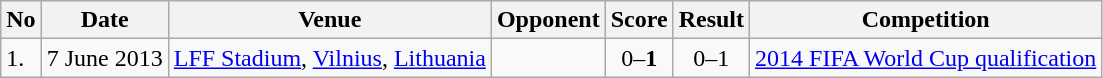<table class="wikitable">
<tr>
<th>No</th>
<th>Date</th>
<th>Venue</th>
<th>Opponent</th>
<th>Score</th>
<th>Result</th>
<th>Competition</th>
</tr>
<tr>
<td>1.</td>
<td>7 June 2013</td>
<td><a href='#'>LFF Stadium</a>, <a href='#'>Vilnius</a>, <a href='#'>Lithuania</a></td>
<td></td>
<td align="center">0–<strong>1</strong></td>
<td align="center">0–1</td>
<td><a href='#'>2014 FIFA World Cup qualification</a></td>
</tr>
</table>
